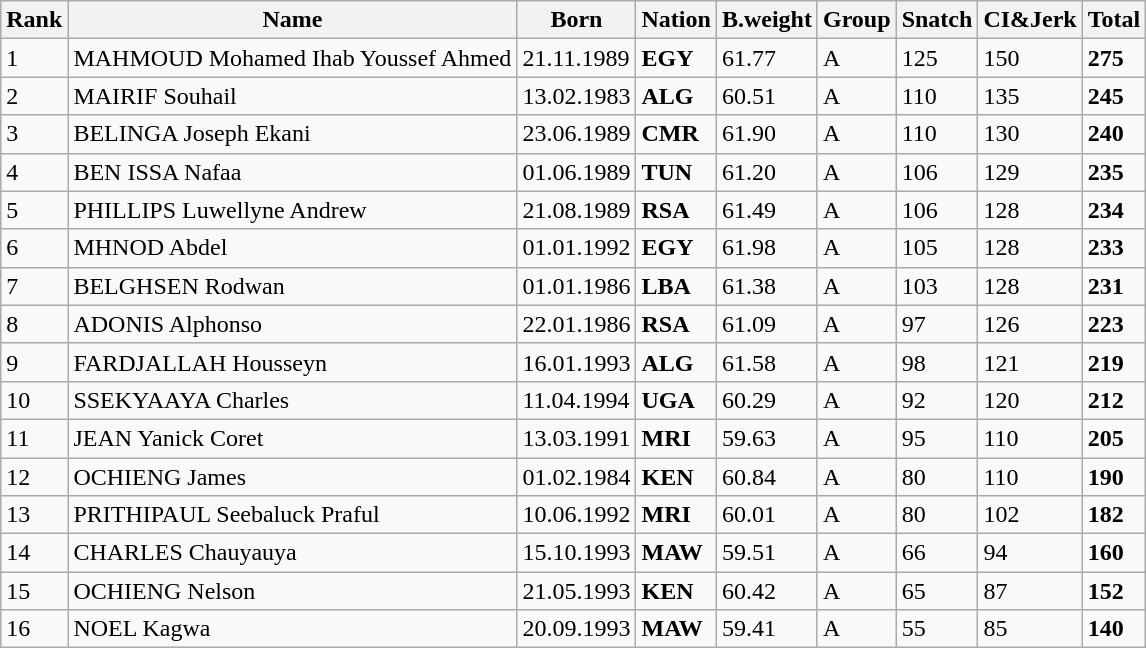<table class="wikitable">
<tr>
<th>Rank</th>
<th>Name</th>
<th>Born</th>
<th>Nation</th>
<th>B.weight</th>
<th>Group</th>
<th>Snatch</th>
<th>CI&Jerk</th>
<th>Total</th>
</tr>
<tr>
<td>1</td>
<td>MAHMOUD Mohamed Ihab Youssef Ahmed</td>
<td>21.11.1989</td>
<td><strong>EGY</strong></td>
<td>61.77</td>
<td>A</td>
<td>125</td>
<td>150</td>
<td><strong>275</strong></td>
</tr>
<tr>
<td>2</td>
<td>MAIRIF Souhail</td>
<td>13.02.1983</td>
<td><strong>ALG</strong></td>
<td>60.51</td>
<td>A</td>
<td>110</td>
<td>135</td>
<td><strong>245</strong></td>
</tr>
<tr>
<td>3</td>
<td>BELINGA Joseph Ekani</td>
<td>23.06.1989</td>
<td><strong>CMR</strong></td>
<td>61.90</td>
<td>A</td>
<td>110</td>
<td>130</td>
<td><strong>240</strong></td>
</tr>
<tr>
<td>4</td>
<td>BEN ISSA Nafaa</td>
<td>01.06.1989</td>
<td><strong>TUN</strong></td>
<td>61.20</td>
<td>A</td>
<td>106</td>
<td>129</td>
<td><strong>235</strong></td>
</tr>
<tr>
<td>5</td>
<td>PHILLIPS Luwellyne Andrew</td>
<td>21.08.1989</td>
<td><strong>RSA</strong></td>
<td>61.49</td>
<td>A</td>
<td>106</td>
<td>128</td>
<td><strong>234</strong></td>
</tr>
<tr>
<td>6</td>
<td>MHNOD Abdel</td>
<td>01.01.1992</td>
<td><strong>EGY</strong></td>
<td>61.98</td>
<td>A</td>
<td>105</td>
<td>128</td>
<td><strong>233</strong></td>
</tr>
<tr>
<td>7</td>
<td>BELGHSEN Rodwan</td>
<td>01.01.1986</td>
<td><strong>LBA</strong></td>
<td>61.38</td>
<td>A</td>
<td>103</td>
<td>128</td>
<td><strong>231</strong></td>
</tr>
<tr>
<td>8</td>
<td>ADONIS Alphonso</td>
<td>22.01.1986</td>
<td><strong>RSA</strong></td>
<td>61.09</td>
<td>A</td>
<td>97</td>
<td>126</td>
<td><strong>223</strong></td>
</tr>
<tr>
<td>9</td>
<td>FARDJALLAH Housseyn</td>
<td>16.01.1993</td>
<td><strong>ALG</strong></td>
<td>61.58</td>
<td>A</td>
<td>98</td>
<td>121</td>
<td><strong>219</strong></td>
</tr>
<tr>
<td>10</td>
<td>SSEKYAAYA Charles</td>
<td>11.04.1994</td>
<td><strong>UGA</strong></td>
<td>60.29</td>
<td>A</td>
<td>92</td>
<td>120</td>
<td><strong>212</strong></td>
</tr>
<tr>
<td>11</td>
<td>JEAN Yanick Coret</td>
<td>13.03.1991</td>
<td><strong>MRI</strong></td>
<td>59.63</td>
<td>A</td>
<td>95</td>
<td>110</td>
<td><strong>205</strong></td>
</tr>
<tr>
<td>12</td>
<td>OCHIENG James</td>
<td>01.02.1984</td>
<td><strong>KEN</strong></td>
<td>60.84</td>
<td>A</td>
<td>80</td>
<td>110</td>
<td><strong>190</strong></td>
</tr>
<tr>
<td>13</td>
<td>PRITHIPAUL Seebaluck Praful</td>
<td>10.06.1992</td>
<td><strong>MRI</strong></td>
<td>60.01</td>
<td>A</td>
<td>80</td>
<td>102</td>
<td><strong>182</strong></td>
</tr>
<tr>
<td>14</td>
<td>CHARLES Chauyauya</td>
<td>15.10.1993</td>
<td><strong>MAW</strong></td>
<td>59.51</td>
<td>A</td>
<td>66</td>
<td>94</td>
<td><strong>160</strong></td>
</tr>
<tr>
<td>15</td>
<td>OCHIENG Nelson</td>
<td>21.05.1993</td>
<td><strong>KEN</strong></td>
<td>60.42</td>
<td>A</td>
<td>65</td>
<td>87</td>
<td><strong>152</strong></td>
</tr>
<tr>
<td>16</td>
<td>NOEL Kagwa</td>
<td>20.09.1993</td>
<td><strong>MAW</strong></td>
<td>59.41</td>
<td>A</td>
<td>55</td>
<td>85</td>
<td><strong>140</strong></td>
</tr>
</table>
